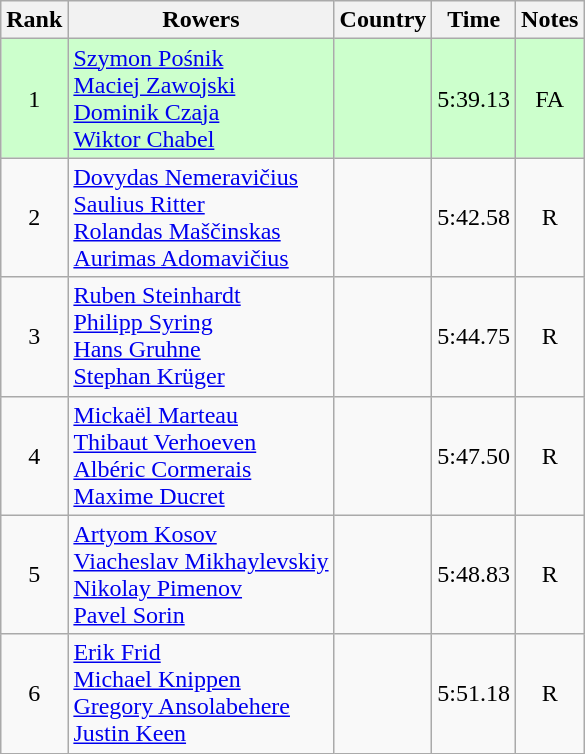<table class="wikitable" style="text-align:center">
<tr>
<th>Rank</th>
<th>Rowers</th>
<th>Country</th>
<th>Time</th>
<th>Notes</th>
</tr>
<tr bgcolor=ccffcc>
<td>1</td>
<td align="left"><a href='#'>Szymon Pośnik</a><br><a href='#'>Maciej Zawojski</a><br><a href='#'>Dominik Czaja</a><br><a href='#'>Wiktor Chabel</a></td>
<td align="left"></td>
<td>5:39.13</td>
<td>FA</td>
</tr>
<tr>
<td>2</td>
<td align="left"><a href='#'>Dovydas Nemeravičius</a><br><a href='#'>Saulius Ritter</a><br><a href='#'>Rolandas Maščinskas</a><br><a href='#'>Aurimas Adomavičius</a></td>
<td align="left"></td>
<td>5:42.58</td>
<td>R</td>
</tr>
<tr>
<td>3</td>
<td align="left"><a href='#'>Ruben Steinhardt</a><br><a href='#'>Philipp Syring</a><br><a href='#'>Hans Gruhne</a><br><a href='#'>Stephan Krüger</a></td>
<td align="left"></td>
<td>5:44.75</td>
<td>R</td>
</tr>
<tr>
<td>4</td>
<td align="left"><a href='#'>Mickaël Marteau</a><br><a href='#'>Thibaut Verhoeven</a><br><a href='#'>Albéric Cormerais</a><br><a href='#'>Maxime Ducret</a></td>
<td align="left"></td>
<td>5:47.50</td>
<td>R</td>
</tr>
<tr>
<td>5</td>
<td align="left"><a href='#'>Artyom Kosov</a><br><a href='#'>Viacheslav Mikhaylevskiy</a><br><a href='#'>Nikolay Pimenov</a><br><a href='#'>Pavel Sorin</a></td>
<td align="left"></td>
<td>5:48.83</td>
<td>R</td>
</tr>
<tr>
<td>6</td>
<td align="left"><a href='#'>Erik Frid</a><br><a href='#'>Michael Knippen</a><br><a href='#'>Gregory Ansolabehere</a><br><a href='#'>Justin Keen</a></td>
<td align="left"></td>
<td>5:51.18</td>
<td>R</td>
</tr>
</table>
